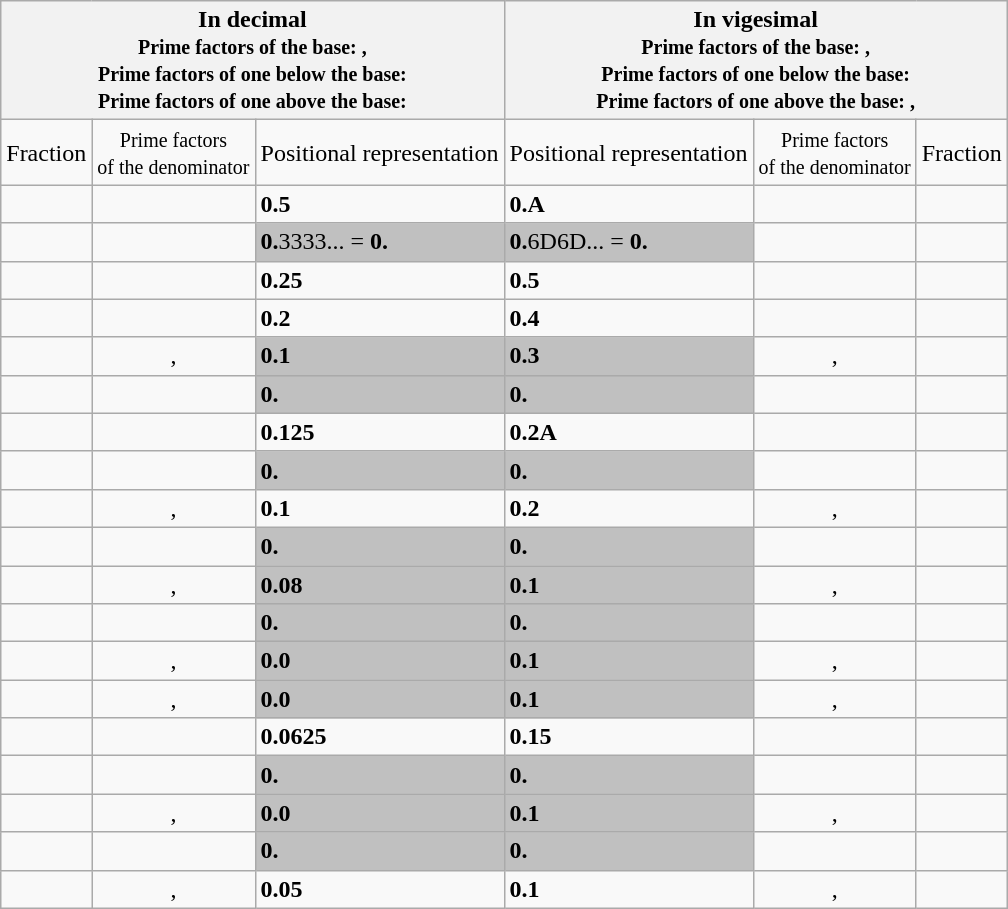<table class="wikitable">
<tr>
<th colspan="3" align="center">In decimal<br><small>Prime factors of the base: , </small><br><small>Prime factors of one below the base: </small><br><small>Prime factors of one above the base: </small></th>
<th colspan="3" align="center">In vigesimal<br><small>Prime factors of the base: , </small><br><small>Prime factors of one below the base: </small><br><small>Prime factors of one above the base: , </small></th>
</tr>
<tr>
<td align="center">Fraction</td>
<td align="center"><small>Prime factors<br>of the denominator</small></td>
<td align="center">Positional representation</td>
<td align="center">Positional representation</td>
<td align="center"><small>Prime factors<br>of the denominator</small></td>
<td align="center">Fraction</td>
</tr>
<tr>
<td align="center"></td>
<td align="center"></td>
<td><strong>0.5</strong></td>
<td><strong>0.A</strong></td>
<td align="center"></td>
<td align="center"></td>
</tr>
<tr>
<td align="center"></td>
<td align="center"></td>
<td bgcolor=#c0c0c0><strong>0.</strong>3333... = <strong>0.</strong></td>
<td bgcolor=#c0c0c0><strong>0.</strong>6D6D... = <strong>0.</strong></td>
<td align="center"></td>
<td align="center"></td>
</tr>
<tr>
<td align="center"></td>
<td align="center"></td>
<td><strong>0.25</strong></td>
<td><strong>0.5</strong></td>
<td align="center"></td>
<td align="center"></td>
</tr>
<tr>
<td align="center"></td>
<td align="center"></td>
<td><strong>0.2</strong></td>
<td><strong>0.4</strong></td>
<td align="center"></td>
<td align="center"></td>
</tr>
<tr>
<td align="center"></td>
<td align="center">, </td>
<td bgcolor=#c0c0c0><strong>0.1</strong></td>
<td bgcolor=#c0c0c0><strong>0.3</strong></td>
<td align="center">, </td>
<td align="center"></td>
</tr>
<tr>
<td align="center"></td>
<td align="center"></td>
<td bgcolor=#c0c0c0><strong>0.</strong></td>
<td bgcolor=#c0c0c0><strong>0.</strong></td>
<td align="center"></td>
<td align="center"></td>
</tr>
<tr>
<td align="center"></td>
<td align="center"></td>
<td><strong>0.125</strong></td>
<td><strong>0.2A</strong></td>
<td align="center"></td>
<td align="center"></td>
</tr>
<tr>
<td align="center"></td>
<td align="center"></td>
<td bgcolor=#c0c0c0><strong>0.</strong></td>
<td bgcolor=#c0c0c0><strong>0.</strong></td>
<td align="center"></td>
<td align="center"></td>
</tr>
<tr>
<td align="center"></td>
<td align="center">, </td>
<td><strong>0.1</strong></td>
<td><strong>0.2</strong></td>
<td align="center">, </td>
<td align="center"></td>
</tr>
<tr>
<td align="center"></td>
<td align="center"></td>
<td bgcolor=#c0c0c0><strong>0.</strong></td>
<td bgcolor=#c0c0c0><strong>0.</strong></td>
<td align="center"></td>
<td align="center"></td>
</tr>
<tr>
<td align="center"></td>
<td align="center">, </td>
<td bgcolor=#c0c0c0><strong>0.08</strong></td>
<td bgcolor=#c0c0c0><strong>0.1</strong></td>
<td align="center">, </td>
<td align="center"></td>
</tr>
<tr>
<td align="center"></td>
<td align="center"></td>
<td bgcolor=#c0c0c0><strong>0.</strong></td>
<td bgcolor=#c0c0c0><strong>0.</strong></td>
<td align="center"></td>
<td align="center"></td>
</tr>
<tr>
<td align="center"></td>
<td align="center">, </td>
<td bgcolor=#c0c0c0><strong>0.0</strong></td>
<td bgcolor=#c0c0c0><strong>0.1</strong></td>
<td align="center">, </td>
<td align="center"></td>
</tr>
<tr>
<td align="center"></td>
<td align="center">, </td>
<td bgcolor=#c0c0c0><strong>0.0</strong></td>
<td bgcolor=#c0c0c0><strong>0.1</strong></td>
<td align="center">, </td>
<td align="center"></td>
</tr>
<tr>
<td align="center"></td>
<td align="center"></td>
<td><strong>0.0625</strong></td>
<td><strong>0.15</strong></td>
<td align="center"></td>
<td align="center"></td>
</tr>
<tr>
<td align="center"></td>
<td align="center"></td>
<td bgcolor=#c0c0c0><strong>0.</strong></td>
<td bgcolor=#c0c0c0><strong>0.</strong></td>
<td align="center"></td>
<td align="center"></td>
</tr>
<tr>
<td align="center"></td>
<td align="center">, </td>
<td bgcolor=#c0c0c0><strong>0.0</strong></td>
<td bgcolor=#c0c0c0><strong>0.1</strong></td>
<td align="center">, </td>
<td align="center"></td>
</tr>
<tr>
<td align="center"></td>
<td align="center"></td>
<td bgcolor=#c0c0c0><strong>0.</strong></td>
<td bgcolor=#c0c0c0><strong>0.</strong></td>
<td align="center"></td>
<td align="center"></td>
</tr>
<tr>
<td align="center"></td>
<td align="center">, </td>
<td><strong>0.05</strong></td>
<td><strong>0.1</strong></td>
<td align="center">, </td>
<td align="center"></td>
</tr>
</table>
